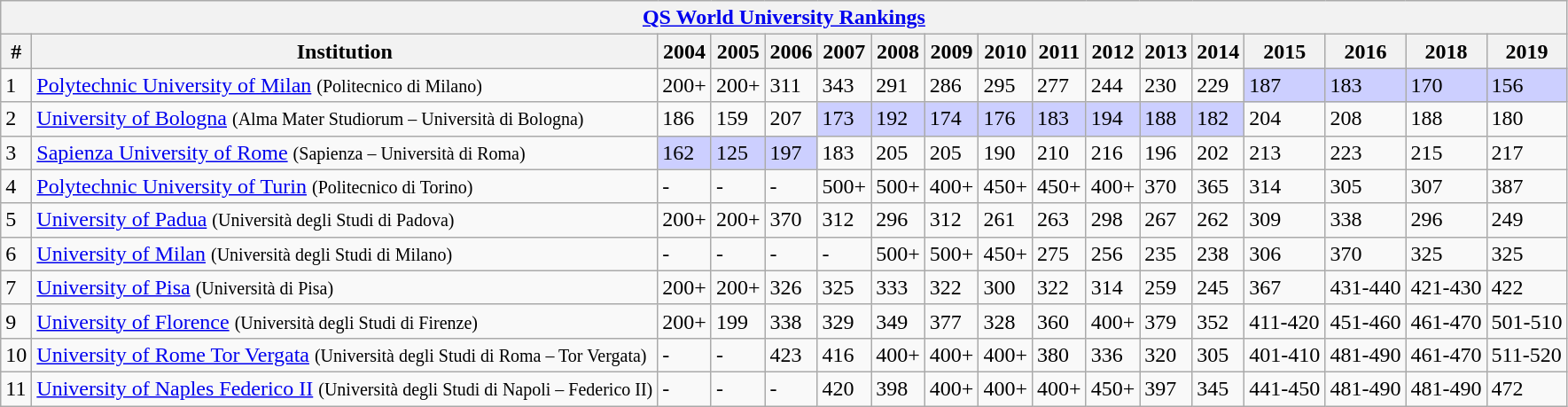<table class="sortable wikitable">
<tr>
<th colspan="17"><a href='#'>QS World University Rankings</a></th>
</tr>
<tr>
<th>#</th>
<th>Institution</th>
<th>2004</th>
<th>2005</th>
<th>2006</th>
<th>2007</th>
<th>2008</th>
<th>2009</th>
<th>2010</th>
<th>2011</th>
<th>2012</th>
<th>2013</th>
<th>2014</th>
<th>2015</th>
<th>2016</th>
<th>2018</th>
<th>2019</th>
</tr>
<tr>
<td>1</td>
<td><a href='#'>Polytechnic University of Milan</a> <small>(Politecnico di Milano)</small></td>
<td>200+</td>
<td>200+</td>
<td>311</td>
<td>343</td>
<td>291</td>
<td>286</td>
<td>295</td>
<td>277</td>
<td>244</td>
<td>230</td>
<td>229</td>
<td bgcolor=cccfff>187</td>
<td bgcolor=cccfff>183</td>
<td bgcolor=cccfff>170</td>
<td bgcolor=cccfff>156</td>
</tr>
<tr>
<td>2</td>
<td><a href='#'>University of Bologna</a> <small>(Alma Mater Studiorum – Università di Bologna)</small></td>
<td>186</td>
<td>159</td>
<td>207</td>
<td bgcolor=cccfff>173</td>
<td bgcolor=cccfff>192</td>
<td bgcolor=cccfff>174</td>
<td bgcolor=cccfff>176</td>
<td bgcolor=cccfff>183</td>
<td bgcolor=cccfff>194</td>
<td bgcolor=cccfff>188</td>
<td bgcolor=cccfff>182</td>
<td>204</td>
<td>208</td>
<td>188</td>
<td>180</td>
</tr>
<tr>
<td>3</td>
<td><a href='#'>Sapienza University of Rome</a> <small>(Sapienza – Università di Roma)</small></td>
<td bgcolor=cccfff>162</td>
<td bgcolor=cccfff>125</td>
<td bgcolor=cccfff>197</td>
<td>183</td>
<td>205</td>
<td>205</td>
<td>190</td>
<td>210</td>
<td>216</td>
<td>196</td>
<td>202</td>
<td>213</td>
<td>223</td>
<td>215</td>
<td>217</td>
</tr>
<tr>
<td>4</td>
<td><a href='#'>Polytechnic University of Turin</a> <small>(Politecnico di Torino)</small></td>
<td>-</td>
<td>-</td>
<td>-</td>
<td>500+</td>
<td>500+</td>
<td>400+</td>
<td>450+</td>
<td>450+</td>
<td>400+</td>
<td>370</td>
<td>365</td>
<td>314</td>
<td>305</td>
<td>307</td>
<td>387</td>
</tr>
<tr>
<td>5</td>
<td><a href='#'>University of Padua</a> <small>(Università degli Studi di Padova)</small></td>
<td>200+</td>
<td>200+</td>
<td>370</td>
<td>312</td>
<td>296</td>
<td>312</td>
<td>261</td>
<td>263</td>
<td>298</td>
<td>267</td>
<td>262</td>
<td>309</td>
<td>338</td>
<td>296</td>
<td>249</td>
</tr>
<tr>
<td>6</td>
<td><a href='#'>University of Milan</a> <small>(Università degli Studi di Milano)</small></td>
<td>-</td>
<td>-</td>
<td>-</td>
<td>-</td>
<td>500+</td>
<td>500+</td>
<td>450+</td>
<td>275</td>
<td>256</td>
<td>235</td>
<td>238</td>
<td>306</td>
<td>370</td>
<td>325</td>
<td>325</td>
</tr>
<tr>
<td>7</td>
<td><a href='#'>University of Pisa</a> <small>(Università di Pisa)</small></td>
<td>200+</td>
<td>200+</td>
<td>326</td>
<td>325</td>
<td>333</td>
<td>322</td>
<td>300</td>
<td>322</td>
<td>314</td>
<td>259</td>
<td>245</td>
<td>367</td>
<td>431-440</td>
<td>421-430</td>
<td>422</td>
</tr>
<tr>
<td>9</td>
<td><a href='#'>University of Florence</a> <small>(Università degli Studi di Firenze)</small></td>
<td>200+</td>
<td>199</td>
<td>338</td>
<td>329</td>
<td>349</td>
<td>377</td>
<td>328</td>
<td>360</td>
<td>400+</td>
<td>379</td>
<td>352</td>
<td>411-420</td>
<td>451-460</td>
<td>461-470</td>
<td>501-510</td>
</tr>
<tr>
<td>10</td>
<td><a href='#'>University of Rome Tor Vergata</a> <small>(Università degli Studi di Roma – Tor Vergata)</small></td>
<td>-</td>
<td>-</td>
<td>423</td>
<td>416</td>
<td>400+</td>
<td>400+</td>
<td>400+</td>
<td>380</td>
<td>336</td>
<td>320</td>
<td>305</td>
<td>401-410</td>
<td>481-490</td>
<td>461-470</td>
<td>511-520</td>
</tr>
<tr>
<td>11</td>
<td><a href='#'>University of Naples Federico II</a> <small>(Università degli Studi di Napoli – Federico II)</small></td>
<td>-</td>
<td>-</td>
<td>-</td>
<td>420</td>
<td>398</td>
<td>400+</td>
<td>400+</td>
<td>400+</td>
<td>450+</td>
<td>397</td>
<td>345</td>
<td>441-450</td>
<td>481-490</td>
<td>481-490</td>
<td>472</td>
</tr>
</table>
